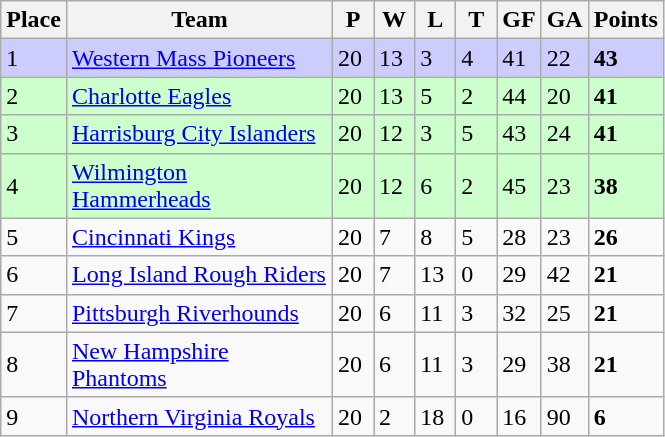<table class="wikitable">
<tr>
<th>Place</th>
<th width="170">Team</th>
<th width="20">P</th>
<th width="20">W</th>
<th width="20">L</th>
<th width="20">T</th>
<th width="20">GF</th>
<th width="20">GA</th>
<th>Points</th>
</tr>
<tr bgcolor=#ccccff>
<td>1</td>
<td><a href='#'>Western Mass Pioneers</a></td>
<td>20</td>
<td>13</td>
<td>3</td>
<td>4</td>
<td>41</td>
<td>22</td>
<td><strong>43</strong></td>
</tr>
<tr bgcolor=#ccffcc>
<td>2</td>
<td><a href='#'>Charlotte Eagles</a></td>
<td>20</td>
<td>13</td>
<td>5</td>
<td>2</td>
<td>44</td>
<td>20</td>
<td><strong>41</strong></td>
</tr>
<tr bgcolor=#ccffcc>
<td>3</td>
<td><a href='#'>Harrisburg City Islanders</a></td>
<td>20</td>
<td>12</td>
<td>3</td>
<td>5</td>
<td>43</td>
<td>24</td>
<td><strong>41</strong></td>
</tr>
<tr bgcolor=#ccffcc>
<td>4</td>
<td><a href='#'>Wilmington Hammerheads</a></td>
<td>20</td>
<td>12</td>
<td>6</td>
<td>2</td>
<td>45</td>
<td>23</td>
<td><strong>38</strong></td>
</tr>
<tr>
<td>5</td>
<td><a href='#'>Cincinnati Kings</a></td>
<td>20</td>
<td>7</td>
<td>8</td>
<td>5</td>
<td>28</td>
<td>23</td>
<td><strong>26</strong></td>
</tr>
<tr>
<td>6</td>
<td><a href='#'>Long Island Rough Riders</a></td>
<td>20</td>
<td>7</td>
<td>13</td>
<td>0</td>
<td>29</td>
<td>42</td>
<td><strong>21</strong></td>
</tr>
<tr>
<td>7</td>
<td><a href='#'>Pittsburgh Riverhounds</a></td>
<td>20</td>
<td>6</td>
<td>11</td>
<td>3</td>
<td>32</td>
<td>25</td>
<td><strong>21</strong></td>
</tr>
<tr>
<td>8</td>
<td><a href='#'>New Hampshire Phantoms</a></td>
<td>20</td>
<td>6</td>
<td>11</td>
<td>3</td>
<td>29</td>
<td>38</td>
<td><strong>21</strong></td>
</tr>
<tr>
<td>9</td>
<td><a href='#'>Northern Virginia Royals</a></td>
<td>20</td>
<td>2</td>
<td>18</td>
<td>0</td>
<td>16</td>
<td>90</td>
<td><strong>6</strong></td>
</tr>
</table>
